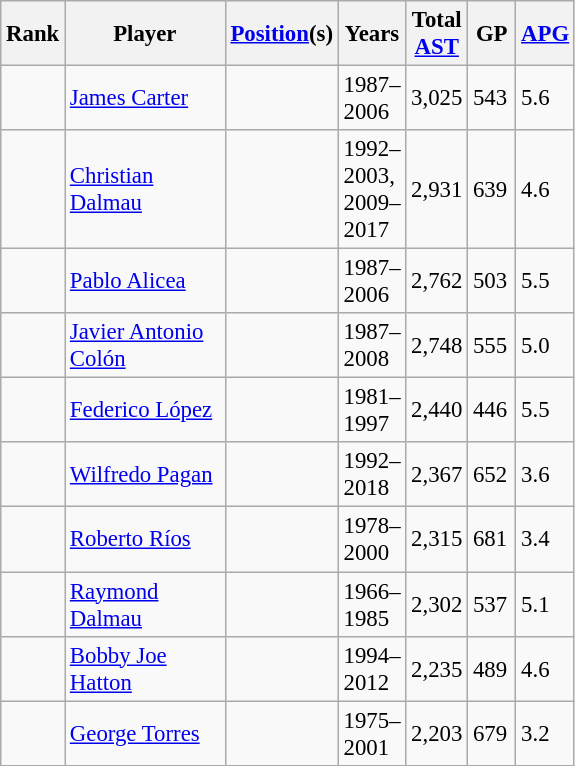<table class="wikitable sortable" style="font-size: 95%;">
<tr>
<th style="width:25px;">Rank</th>
<th style="width:100px;">Player</th>
<th style="width:25px;"><a href='#'>Position</a>(s)</th>
<th style="width:25px; class="unsortable">Years</th>
<th style="width:25px;">Total <a href='#'>AST</a></th>
<th style="width:25px;">GP</th>
<th style="width:25px;"><a href='#'>APG</a></th>
</tr>
<tr>
<td></td>
<td><a href='#'>James Carter</a></td>
<td></td>
<td>1987–2006</td>
<td>3,025</td>
<td>543</td>
<td>5.6</td>
</tr>
<tr>
<td></td>
<td><a href='#'>Christian Dalmau</a></td>
<td></td>
<td>1992–2003, 2009–2017</td>
<td>2,931</td>
<td>639</td>
<td>4.6</td>
</tr>
<tr>
<td></td>
<td><a href='#'>Pablo Alicea</a></td>
<td></td>
<td>1987–2006</td>
<td>2,762</td>
<td>503</td>
<td>5.5</td>
</tr>
<tr>
<td></td>
<td><a href='#'>Javier Antonio Colón</a></td>
<td></td>
<td>1987–2008</td>
<td>2,748</td>
<td>555</td>
<td>5.0</td>
</tr>
<tr>
<td></td>
<td><a href='#'>Federico López</a></td>
<td></td>
<td>1981–1997</td>
<td>2,440</td>
<td>446</td>
<td>5.5</td>
</tr>
<tr>
<td></td>
<td><a href='#'>Wilfredo Pagan</a></td>
<td></td>
<td>1992–2018</td>
<td>2,367</td>
<td>652</td>
<td>3.6</td>
</tr>
<tr>
<td></td>
<td><a href='#'>Roberto Ríos</a></td>
<td></td>
<td>1978–2000</td>
<td>2,315</td>
<td>681</td>
<td>3.4</td>
</tr>
<tr>
<td></td>
<td><a href='#'>Raymond Dalmau</a></td>
<td></td>
<td>1966–1985</td>
<td>2,302</td>
<td>537</td>
<td>5.1</td>
</tr>
<tr>
<td></td>
<td><a href='#'>Bobby Joe Hatton</a></td>
<td></td>
<td>1994–2012</td>
<td>2,235</td>
<td>489</td>
<td>4.6</td>
</tr>
<tr>
<td></td>
<td><a href='#'>George Torres</a></td>
<td></td>
<td>1975–2001</td>
<td>2,203</td>
<td>679</td>
<td>3.2</td>
</tr>
</table>
